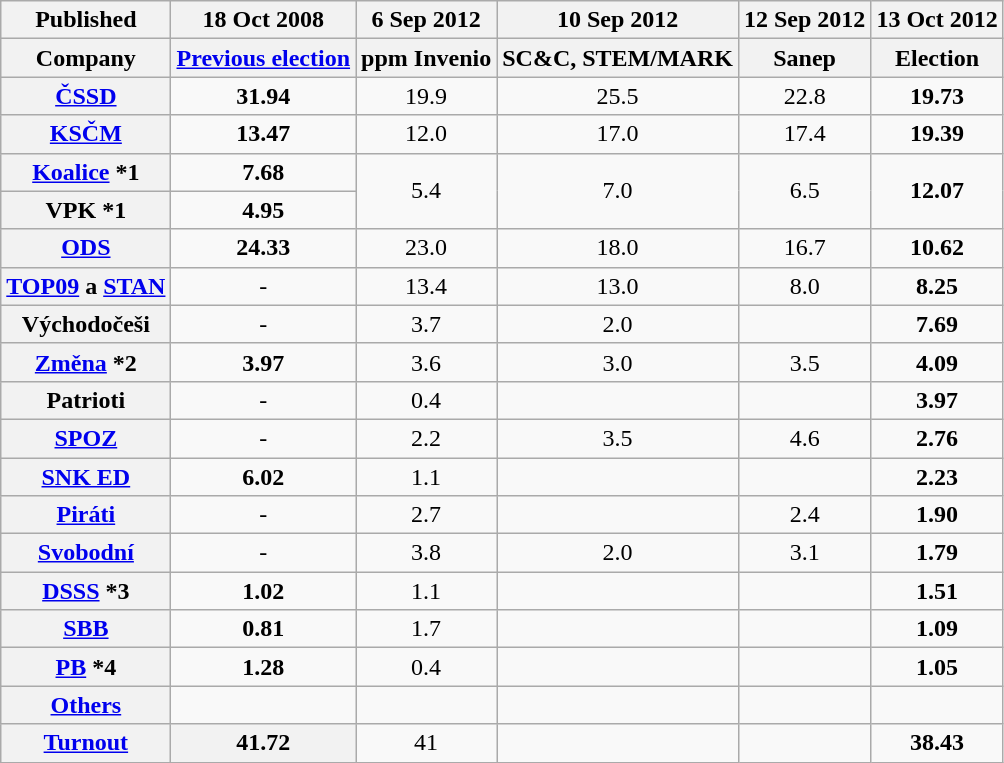<table class="wikitable" style="text-align:center;">
<tr>
<th>Published</th>
<th>18 Oct 2008 </th>
<th>6 Sep 2012 </th>
<th>10 Sep 2012 </th>
<th>12 Sep 2012 </th>
<th>13 Oct 2012 </th>
</tr>
<tr>
<th>Company</th>
<th><a href='#'>Previous election</a></th>
<th>ppm Invenio</th>
<th>SC&C, STEM/MARK</th>
<th>Sanep</th>
<th>Election</th>
</tr>
<tr>
<th><a href='#'>ČSSD</a></th>
<td><strong>31.94</strong></td>
<td>19.9</td>
<td>25.5</td>
<td>22.8</td>
<td><strong>19.73</strong></td>
</tr>
<tr>
<th><a href='#'>KSČM</a></th>
<td><strong>13.47</strong></td>
<td>12.0</td>
<td>17.0</td>
<td>17.4</td>
<td><strong>19.39</strong></td>
</tr>
<tr>
<th><a href='#'>Koalice</a> *1</th>
<td><strong>7.68</strong></td>
<td rowspan=2>5.4</td>
<td rowspan=2>7.0</td>
<td rowspan=2>6.5</td>
<td rowspan=2><strong>12.07</strong></td>
</tr>
<tr>
<th>VPK *1</th>
<td><strong>4.95</strong></td>
</tr>
<tr>
<th><a href='#'>ODS</a></th>
<td><strong>24.33</strong></td>
<td>23.0</td>
<td>18.0</td>
<td>16.7</td>
<td><strong>10.62</strong></td>
</tr>
<tr>
<th><a href='#'>TOP09</a> a <a href='#'>STAN</a></th>
<td>-</td>
<td>13.4</td>
<td>13.0</td>
<td>8.0</td>
<td><strong>8.25</strong></td>
</tr>
<tr>
<th>Východočeši</th>
<td>-</td>
<td>3.7</td>
<td>2.0</td>
<td></td>
<td><strong>7.69</strong></td>
</tr>
<tr>
<th><a href='#'>Změna</a> *2</th>
<td><strong>3.97</strong></td>
<td>3.6</td>
<td>3.0</td>
<td>3.5</td>
<td><strong>4.09</strong></td>
</tr>
<tr>
<th>Patrioti</th>
<td>-</td>
<td>0.4</td>
<td></td>
<td></td>
<td><strong>3.97</strong></td>
</tr>
<tr>
<th><a href='#'>SPOZ</a></th>
<td>-</td>
<td>2.2</td>
<td>3.5</td>
<td>4.6</td>
<td><strong>2.76</strong></td>
</tr>
<tr>
<th><a href='#'>SNK ED</a></th>
<td><strong>6.02</strong></td>
<td>1.1</td>
<td></td>
<td></td>
<td><strong>2.23</strong></td>
</tr>
<tr>
<th><a href='#'>Piráti</a></th>
<td>-</td>
<td>2.7</td>
<td></td>
<td>2.4</td>
<td><strong>1.90</strong></td>
</tr>
<tr>
<th><a href='#'>Svobodní</a></th>
<td>-</td>
<td>3.8</td>
<td>2.0</td>
<td>3.1</td>
<td><strong>1.79</strong></td>
</tr>
<tr>
<th><a href='#'>DSSS</a> *3</th>
<td><strong>1.02</strong></td>
<td>1.1</td>
<td></td>
<td></td>
<td><strong>1.51</strong></td>
</tr>
<tr>
<th><a href='#'>SBB</a></th>
<td><strong>0.81</strong></td>
<td>1.7</td>
<td></td>
<td></td>
<td><strong>1.09</strong></td>
</tr>
<tr>
<th><a href='#'>PB</a> *4</th>
<td><strong>1.28</strong></td>
<td>0.4</td>
<td></td>
<td></td>
<td><strong>1.05</strong></td>
</tr>
<tr>
<th><a href='#'>Others</a></th>
<td></td>
<td></td>
<td></td>
<td></td>
<td></td>
</tr>
<tr>
<th><a href='#'>Turnout</a></th>
<th>41.72</th>
<td>41</td>
<td></td>
<td></td>
<td><strong>38.43</strong></td>
</tr>
</table>
